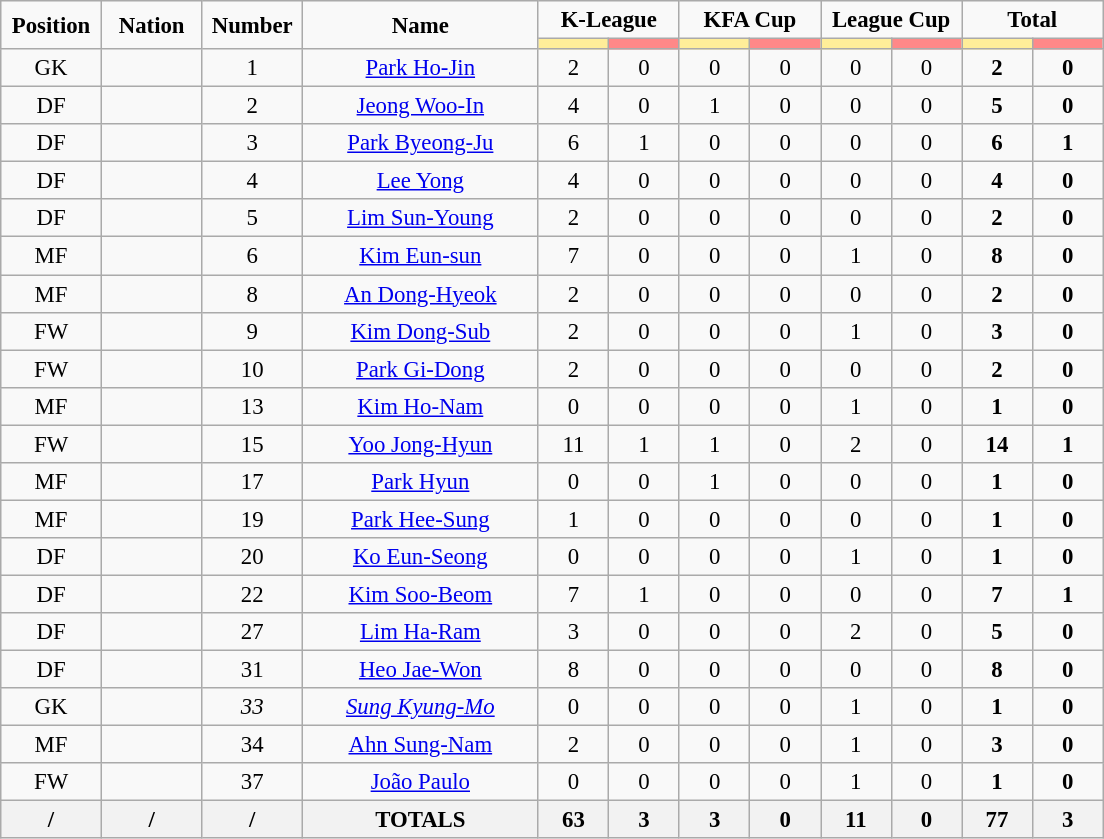<table class="wikitable" style="font-size: 95%; text-align: center;">
<tr>
<td rowspan="2" width="60" align="center"><strong>Position</strong></td>
<td rowspan="2" width="60" align="center"><strong>Nation</strong></td>
<td rowspan="2" width="60" align="center"><strong>Number</strong></td>
<td rowspan="2" width="150" align="center"><strong>Name</strong></td>
<td colspan="2" width="80" align="center"><strong>K-League</strong></td>
<td colspan="2" width="80" align="center"><strong>KFA Cup</strong></td>
<td colspan="2" width="80" align="center"><strong>League Cup</strong></td>
<td colspan="2" width="80" align="center"><strong>Total</strong></td>
</tr>
<tr>
<th width="40" style="background: #FFEE99"></th>
<th width="40" style="background: #FF8888"></th>
<th width="40" style="background: #FFEE99"></th>
<th width="40" style="background: #FF8888"></th>
<th width="40" style="background: #FFEE99"></th>
<th width="40" style="background: #FF8888"></th>
<th width="40" style="background: #FFEE99"></th>
<th width="40" style="background: #FF8888"></th>
</tr>
<tr>
<td>GK</td>
<td></td>
<td>1</td>
<td><a href='#'>Park Ho-Jin</a></td>
<td>2</td>
<td>0</td>
<td>0</td>
<td>0</td>
<td>0</td>
<td>0</td>
<td><strong>2</strong></td>
<td><strong>0</strong></td>
</tr>
<tr>
<td>DF</td>
<td></td>
<td>2</td>
<td><a href='#'>Jeong Woo-In</a></td>
<td>4</td>
<td>0</td>
<td>1</td>
<td>0</td>
<td>0</td>
<td>0</td>
<td><strong>5</strong></td>
<td><strong>0</strong></td>
</tr>
<tr>
<td>DF</td>
<td></td>
<td>3</td>
<td><a href='#'>Park Byeong-Ju</a></td>
<td>6</td>
<td>1</td>
<td>0</td>
<td>0</td>
<td>0</td>
<td>0</td>
<td><strong>6</strong></td>
<td><strong>1</strong></td>
</tr>
<tr>
<td>DF</td>
<td></td>
<td>4</td>
<td><a href='#'>Lee Yong</a></td>
<td>4</td>
<td>0</td>
<td>0</td>
<td>0</td>
<td>0</td>
<td>0</td>
<td><strong>4</strong></td>
<td><strong>0</strong></td>
</tr>
<tr>
<td>DF</td>
<td></td>
<td>5</td>
<td><a href='#'>Lim Sun-Young</a></td>
<td>2</td>
<td>0</td>
<td>0</td>
<td>0</td>
<td>0</td>
<td>0</td>
<td><strong>2</strong></td>
<td><strong>0</strong></td>
</tr>
<tr>
<td>MF</td>
<td></td>
<td>6</td>
<td><a href='#'>Kim Eun-sun</a></td>
<td>7</td>
<td>0</td>
<td>0</td>
<td>0</td>
<td>1</td>
<td>0</td>
<td><strong>8</strong></td>
<td><strong>0</strong></td>
</tr>
<tr>
<td>MF</td>
<td></td>
<td>8</td>
<td><a href='#'>An Dong-Hyeok</a></td>
<td>2</td>
<td>0</td>
<td>0</td>
<td>0</td>
<td>0</td>
<td>0</td>
<td><strong>2</strong></td>
<td><strong>0</strong></td>
</tr>
<tr>
<td>FW</td>
<td></td>
<td>9</td>
<td><a href='#'>Kim Dong-Sub</a></td>
<td>2</td>
<td>0</td>
<td>0</td>
<td>0</td>
<td>1</td>
<td>0</td>
<td><strong>3</strong></td>
<td><strong>0</strong></td>
</tr>
<tr>
<td>FW</td>
<td></td>
<td>10</td>
<td><a href='#'>Park Gi-Dong</a></td>
<td>2</td>
<td>0</td>
<td>0</td>
<td>0</td>
<td>0</td>
<td>0</td>
<td><strong>2</strong></td>
<td><strong>0</strong></td>
</tr>
<tr>
<td>MF</td>
<td></td>
<td>13</td>
<td><a href='#'>Kim Ho-Nam</a></td>
<td>0</td>
<td>0</td>
<td>0</td>
<td>0</td>
<td>1</td>
<td>0</td>
<td><strong>1</strong></td>
<td><strong>0</strong></td>
</tr>
<tr>
<td>FW</td>
<td></td>
<td>15</td>
<td><a href='#'>Yoo Jong-Hyun</a></td>
<td>11</td>
<td>1</td>
<td>1</td>
<td>0</td>
<td>2</td>
<td>0</td>
<td><strong>14</strong></td>
<td><strong>1</strong></td>
</tr>
<tr>
<td>MF</td>
<td></td>
<td>17</td>
<td><a href='#'>Park Hyun</a></td>
<td>0</td>
<td>0</td>
<td>1</td>
<td>0</td>
<td>0</td>
<td>0</td>
<td><strong>1</strong></td>
<td><strong>0</strong></td>
</tr>
<tr>
<td>MF</td>
<td></td>
<td>19</td>
<td><a href='#'>Park Hee-Sung</a></td>
<td>1</td>
<td>0</td>
<td>0</td>
<td>0</td>
<td>0</td>
<td>0</td>
<td><strong>1</strong></td>
<td><strong>0</strong></td>
</tr>
<tr>
<td>DF</td>
<td></td>
<td>20</td>
<td><a href='#'>Ko Eun-Seong</a></td>
<td>0</td>
<td>0</td>
<td>0</td>
<td>0</td>
<td>1</td>
<td>0</td>
<td><strong>1</strong></td>
<td><strong>0</strong></td>
</tr>
<tr>
<td>DF</td>
<td></td>
<td>22</td>
<td><a href='#'>Kim Soo-Beom</a></td>
<td>7</td>
<td>1</td>
<td>0</td>
<td>0</td>
<td>0</td>
<td>0</td>
<td><strong>7</strong></td>
<td><strong>1</strong></td>
</tr>
<tr>
<td>DF</td>
<td></td>
<td>27</td>
<td><a href='#'>Lim Ha-Ram</a></td>
<td>3</td>
<td>0</td>
<td>0</td>
<td>0</td>
<td>2</td>
<td>0</td>
<td><strong>5</strong></td>
<td><strong>0</strong></td>
</tr>
<tr>
<td>DF</td>
<td></td>
<td>31</td>
<td><a href='#'>Heo Jae-Won</a></td>
<td>8</td>
<td>0</td>
<td>0</td>
<td>0</td>
<td>0</td>
<td>0</td>
<td><strong>8</strong></td>
<td><strong>0</strong></td>
</tr>
<tr>
<td>GK</td>
<td></td>
<td><em>33</em></td>
<td><em><a href='#'>Sung Kyung-Mo</a></em></td>
<td>0</td>
<td>0</td>
<td>0</td>
<td>0</td>
<td>1</td>
<td>0</td>
<td><strong>1</strong></td>
<td><strong>0</strong></td>
</tr>
<tr>
<td>MF</td>
<td></td>
<td>34</td>
<td><a href='#'>Ahn Sung-Nam</a></td>
<td>2</td>
<td>0</td>
<td>0</td>
<td>0</td>
<td>1</td>
<td>0</td>
<td><strong>3</strong></td>
<td><strong>0</strong></td>
</tr>
<tr>
<td>FW</td>
<td></td>
<td>37</td>
<td><a href='#'>João Paulo</a></td>
<td>0</td>
<td>0</td>
<td>0</td>
<td>0</td>
<td>1</td>
<td>0</td>
<td><strong>1</strong></td>
<td><strong>0</strong></td>
</tr>
<tr>
<th>/</th>
<th>/</th>
<th>/</th>
<th>TOTALS</th>
<th>63</th>
<th>3</th>
<th>3</th>
<th>0</th>
<th>11</th>
<th>0</th>
<th>77</th>
<th>3</th>
</tr>
</table>
